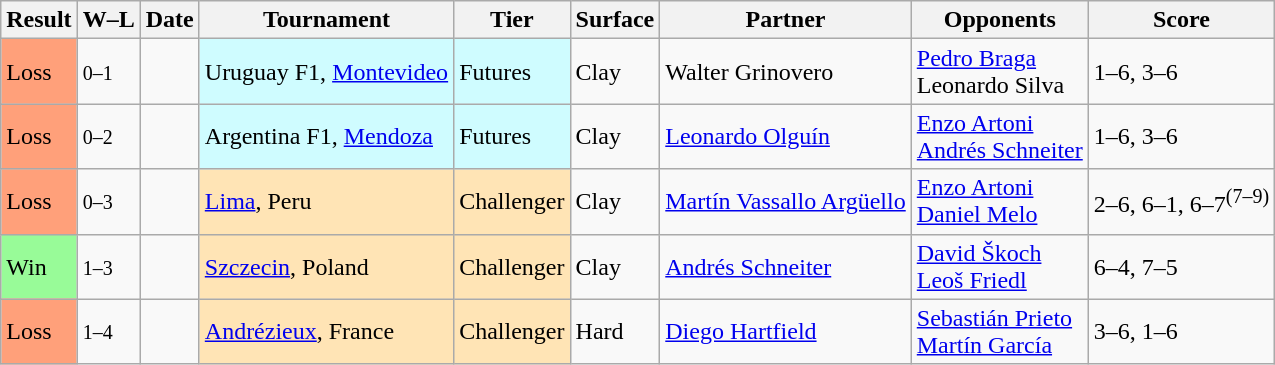<table class="sortable wikitable">
<tr>
<th>Result</th>
<th class="unsortable">W–L</th>
<th>Date</th>
<th>Tournament</th>
<th>Tier</th>
<th>Surface</th>
<th>Partner</th>
<th>Opponents</th>
<th class="unsortable">Score</th>
</tr>
<tr>
<td style="background:#ffa07a;">Loss</td>
<td><small>0–1</small></td>
<td></td>
<td style="background:#cffcff;">Uruguay F1, <a href='#'>Montevideo</a></td>
<td style="background:#cffcff;">Futures</td>
<td>Clay</td>
<td> Walter Grinovero</td>
<td> <a href='#'>Pedro Braga</a> <br>  Leonardo Silva</td>
<td>1–6, 3–6</td>
</tr>
<tr>
<td style="background:#ffa07a;">Loss</td>
<td><small>0–2</small></td>
<td></td>
<td style="background:#cffcff;">Argentina F1, <a href='#'>Mendoza</a></td>
<td style="background:#cffcff;">Futures</td>
<td>Clay</td>
<td> <a href='#'>Leonardo Olguín</a></td>
<td> <a href='#'>Enzo Artoni</a> <br>  <a href='#'>Andrés Schneiter</a></td>
<td>1–6, 3–6</td>
</tr>
<tr>
<td style="background:#ffa07a;">Loss</td>
<td><small>0–3</small></td>
<td></td>
<td style="background:moccasin;"><a href='#'>Lima</a>, Peru</td>
<td style="background:moccasin;">Challenger</td>
<td>Clay</td>
<td> <a href='#'>Martín Vassallo Argüello</a></td>
<td> <a href='#'>Enzo Artoni</a> <br>  <a href='#'>Daniel Melo</a></td>
<td>2–6, 6–1, 6–7<sup>(7–9)</sup></td>
</tr>
<tr>
<td style="background:#98fb98;">Win</td>
<td><small>1–3</small></td>
<td></td>
<td style="background:moccasin;"><a href='#'>Szczecin</a>, Poland</td>
<td style="background:moccasin;">Challenger</td>
<td>Clay</td>
<td> <a href='#'>Andrés Schneiter</a></td>
<td> <a href='#'>David Škoch</a> <br>  <a href='#'>Leoš Friedl</a></td>
<td>6–4, 7–5</td>
</tr>
<tr>
<td style="background:#ffa07a;">Loss</td>
<td><small>1–4</small></td>
<td></td>
<td style="background:moccasin;"><a href='#'>Andrézieux</a>, France</td>
<td style="background:moccasin;">Challenger</td>
<td>Hard</td>
<td> <a href='#'>Diego Hartfield</a></td>
<td> <a href='#'>Sebastián Prieto</a> <br>  <a href='#'>Martín García</a></td>
<td>3–6, 1–6</td>
</tr>
</table>
